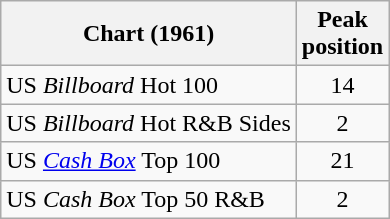<table class="wikitable">
<tr>
<th>Chart (1961)</th>
<th>Peak<br>position</th>
</tr>
<tr>
<td>US <em>Billboard</em> Hot 100</td>
<td align="center">14</td>
</tr>
<tr>
<td>US <em>Billboard</em> Hot R&B Sides</td>
<td align="center">2</td>
</tr>
<tr>
<td>US <a href='#'><em>Cash Box</em></a> Top 100</td>
<td align="center">21</td>
</tr>
<tr>
<td>US <em>Cash Box</em> Top 50 R&B</td>
<td align="center">2</td>
</tr>
</table>
